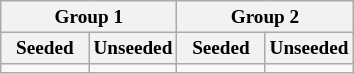<table class="wikitable" style="font-size:80%">
<tr>
<th colspan=2>Group 1</th>
<th colspan=2>Group 2</th>
</tr>
<tr>
<th width=25%>Seeded</th>
<th width=25%>Unseeded</th>
<th width=25%>Seeded</th>
<th width=25%>Unseeded</th>
</tr>
<tr>
<td valign=top></td>
<td valign=top></td>
<td valign=top></td>
<td valign=top></td>
</tr>
</table>
